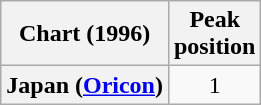<table class="wikitable sortable plainrowheaders" style="text-align:center">
<tr>
<th scope="col">Chart (1996)</th>
<th scope="col">Peak<br>position</th>
</tr>
<tr>
<th scope="row">Japan (<a href='#'>Oricon</a>)</th>
<td>1</td>
</tr>
</table>
